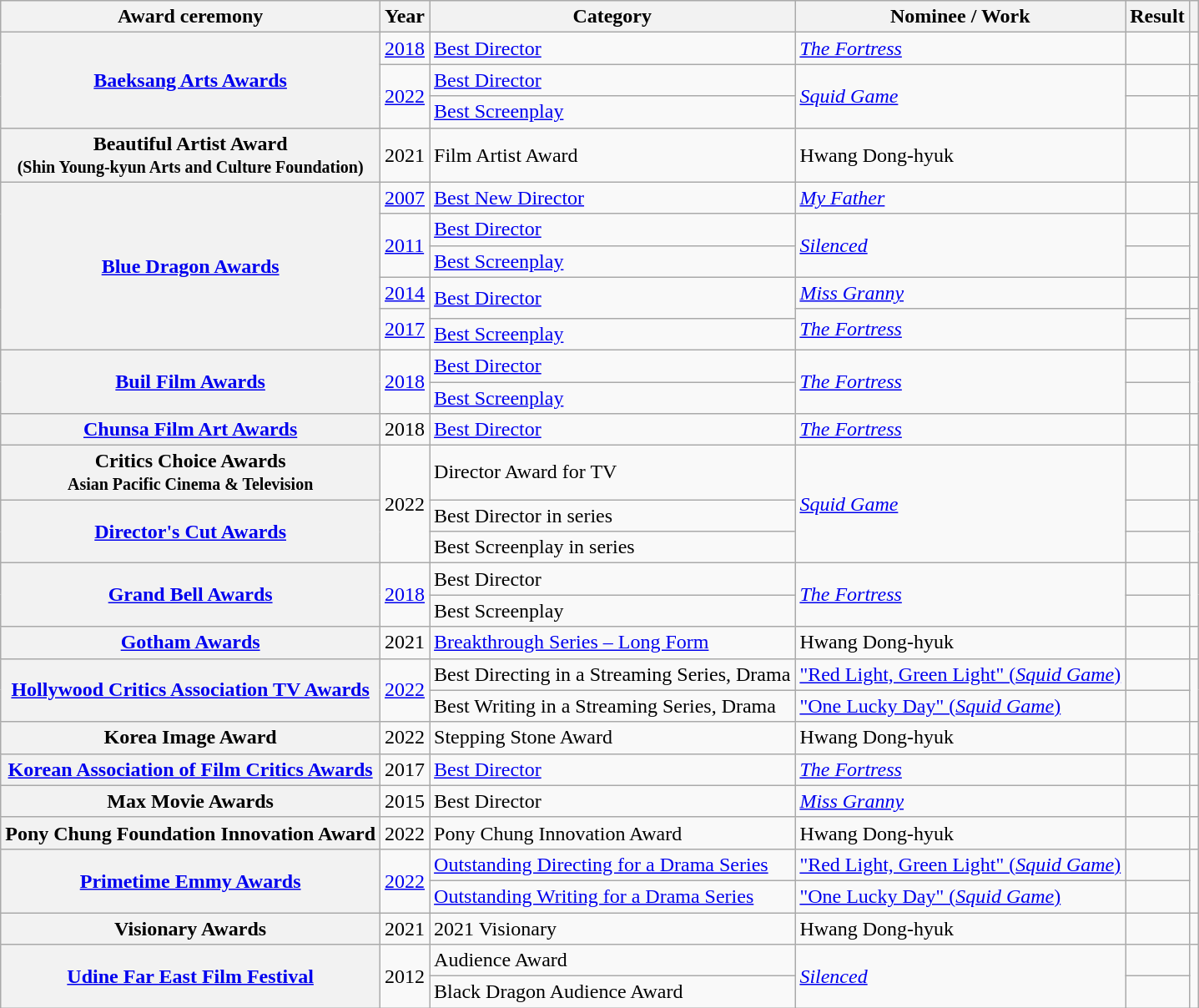<table class="wikitable plainrowheaders sortable">
<tr>
<th scope="col">Award ceremony</th>
<th scope="col">Year</th>
<th scope="col">Category</th>
<th scope="col">Nominee / Work</th>
<th scope="col">Result</th>
<th scope="col" class="unsortable"></th>
</tr>
<tr>
<th scope="row" rowspan="3"><a href='#'>Baeksang Arts Awards</a></th>
<td><a href='#'>2018</a></td>
<td><a href='#'>Best Director</a></td>
<td><em><a href='#'>The Fortress</a></em></td>
<td></td>
<td></td>
</tr>
<tr>
<td rowspan="2"><a href='#'>2022</a></td>
<td><a href='#'>Best Director</a></td>
<td rowspan="2"><em><a href='#'>Squid Game</a></em></td>
<td></td>
<td></td>
</tr>
<tr>
<td><a href='#'>Best Screenplay</a></td>
<td></td>
<td></td>
</tr>
<tr>
<th scope="row">Beautiful Artist Award<br><small>(Shin Young-kyun Arts and Culture Foundation)</small></th>
<td>2021</td>
<td>Film Artist Award</td>
<td rowspan="1">Hwang Dong-hyuk</td>
<td></td>
<td style="text-align:center"></td>
</tr>
<tr>
<th rowspan="6" scope="row"><a href='#'>Blue Dragon Awards</a></th>
<td><a href='#'>2007</a></td>
<td><a href='#'>Best New Director</a></td>
<td><em><a href='#'>My Father</a></em></td>
<td></td>
<td></td>
</tr>
<tr>
<td rowspan="2"><a href='#'>2011</a></td>
<td><a href='#'>Best Director</a></td>
<td rowspan="2"><em><a href='#'>Silenced</a></em></td>
<td></td>
<td rowspan="2"></td>
</tr>
<tr>
<td><a href='#'>Best Screenplay</a></td>
<td></td>
</tr>
<tr>
<td><a href='#'>2014</a></td>
<td rowspan="2"><a href='#'>Best Director</a></td>
<td><em><a href='#'>Miss Granny</a></em></td>
<td></td>
<td></td>
</tr>
<tr>
<td rowspan="2"><a href='#'>2017</a></td>
<td rowspan="2"><em><a href='#'>The Fortress</a></em></td>
<td></td>
<td rowspan="2"></td>
</tr>
<tr>
<td><a href='#'>Best Screenplay</a></td>
<td></td>
</tr>
<tr>
<th scope="row" rowspan="2"><a href='#'>Buil Film Awards</a></th>
<td rowspan="2"><a href='#'>2018</a></td>
<td><a href='#'>Best Director</a></td>
<td rowspan="2"><a href='#'><em>The Fortress</em></a></td>
<td></td>
<td rowspan="2"></td>
</tr>
<tr>
<td><a href='#'>Best Screenplay</a></td>
<td></td>
</tr>
<tr>
<th scope="row"><a href='#'>Chunsa Film Art Awards</a></th>
<td>2018</td>
<td><a href='#'>Best Director</a></td>
<td><a href='#'><em>The Fortress</em></a></td>
<td></td>
<td></td>
</tr>
<tr>
<th scope="row">Critics Choice Awards <br><small>Asian Pacific Cinema & Television</small></th>
<td rowspan="3">2022</td>
<td>Director Award for TV</td>
<td rowspan="3"><em><a href='#'>Squid Game</a></em></td>
<td></td>
<td style="text-align:center"></td>
</tr>
<tr>
<th scope="row" rowspan="2"><a href='#'>Director's Cut Awards</a></th>
<td>Best Director in series</td>
<td></td>
<td style="text-align:center" rowspan="2"></td>
</tr>
<tr>
<td>Best Screenplay in series</td>
<td></td>
</tr>
<tr>
<th scope="row" rowspan="2"><a href='#'>Grand Bell Awards</a></th>
<td rowspan="2"><a href='#'>2018</a></td>
<td>Best Director</td>
<td rowspan="2"><a href='#'><em>The Fortress</em></a></td>
<td></td>
<td rowspan="2"></td>
</tr>
<tr>
<td>Best Screenplay</td>
<td></td>
</tr>
<tr>
<th scope="row"><a href='#'>Gotham Awards</a></th>
<td>2021</td>
<td><a href='#'>Breakthrough Series – Long Form</a></td>
<td>Hwang Dong-hyuk </td>
<td></td>
<td style="text-align:center;"></td>
</tr>
<tr>
<th scope="row" rowspan=2><a href='#'>Hollywood Critics Association TV Awards</a></th>
<td rowspan=2><a href='#'>2022</a></td>
<td>Best Directing in a Streaming Series, Drama</td>
<td><a href='#'>"Red Light, Green Light" (<em>Squid Game</em>)</a></td>
<td></td>
<td style="text-align:center" rowspan=2></td>
</tr>
<tr>
<td>Best Writing in a Streaming Series, Drama</td>
<td><a href='#'>"One Lucky Day" (<em>Squid Game</em>)</a></td>
<td></td>
</tr>
<tr>
<th scope="row">Korea Image Award</th>
<td>2022</td>
<td>Stepping Stone Award</td>
<td>Hwang Dong-hyuk</td>
<td></td>
<td style="text-align:center"></td>
</tr>
<tr>
<th scope="row"><a href='#'>Korean Association of Film Critics Awards</a></th>
<td>2017</td>
<td><a href='#'>Best Director</a></td>
<td><em><a href='#'>The Fortress</a></em></td>
<td></td>
<td></td>
</tr>
<tr>
<th scope="row">Max Movie Awards</th>
<td>2015</td>
<td>Best Director</td>
<td><em><a href='#'>Miss Granny</a></em></td>
<td></td>
<td></td>
</tr>
<tr>
<th scope="row">Pony Chung Foundation Innovation Award</th>
<td>2022</td>
<td>Pony Chung Innovation Award</td>
<td>Hwang Dong-hyuk</td>
<td></td>
<td></td>
</tr>
<tr>
<th scope="row" rowspan=2><a href='#'>Primetime Emmy Awards</a></th>
<td rowspan=2><a href='#'>2022</a></td>
<td><a href='#'>Outstanding Directing for a Drama Series</a></td>
<td><a href='#'>"Red Light, Green Light" (<em>Squid Game</em>)</a></td>
<td></td>
<td style="text-align:center" rowspan=2></td>
</tr>
<tr>
<td><a href='#'>Outstanding Writing for a Drama Series</a></td>
<td><a href='#'>"One Lucky Day" (<em>Squid Game</em>)</a></td>
<td></td>
</tr>
<tr>
<th scope="row">Visionary Awards</th>
<td>2021</td>
<td>2021 Visionary</td>
<td>Hwang Dong-hyuk</td>
<td></td>
<td style="text-align:center"></td>
</tr>
<tr>
<th scope="row" rowspan="2"><a href='#'>Udine Far East Film Festival</a></th>
<td rowspan="2">2012</td>
<td>Audience Award</td>
<td rowspan="2"><a href='#'><em>Silenced</em></a></td>
<td></td>
<td rowspan="2"></td>
</tr>
<tr>
<td>Black Dragon Audience Award</td>
<td></td>
</tr>
</table>
